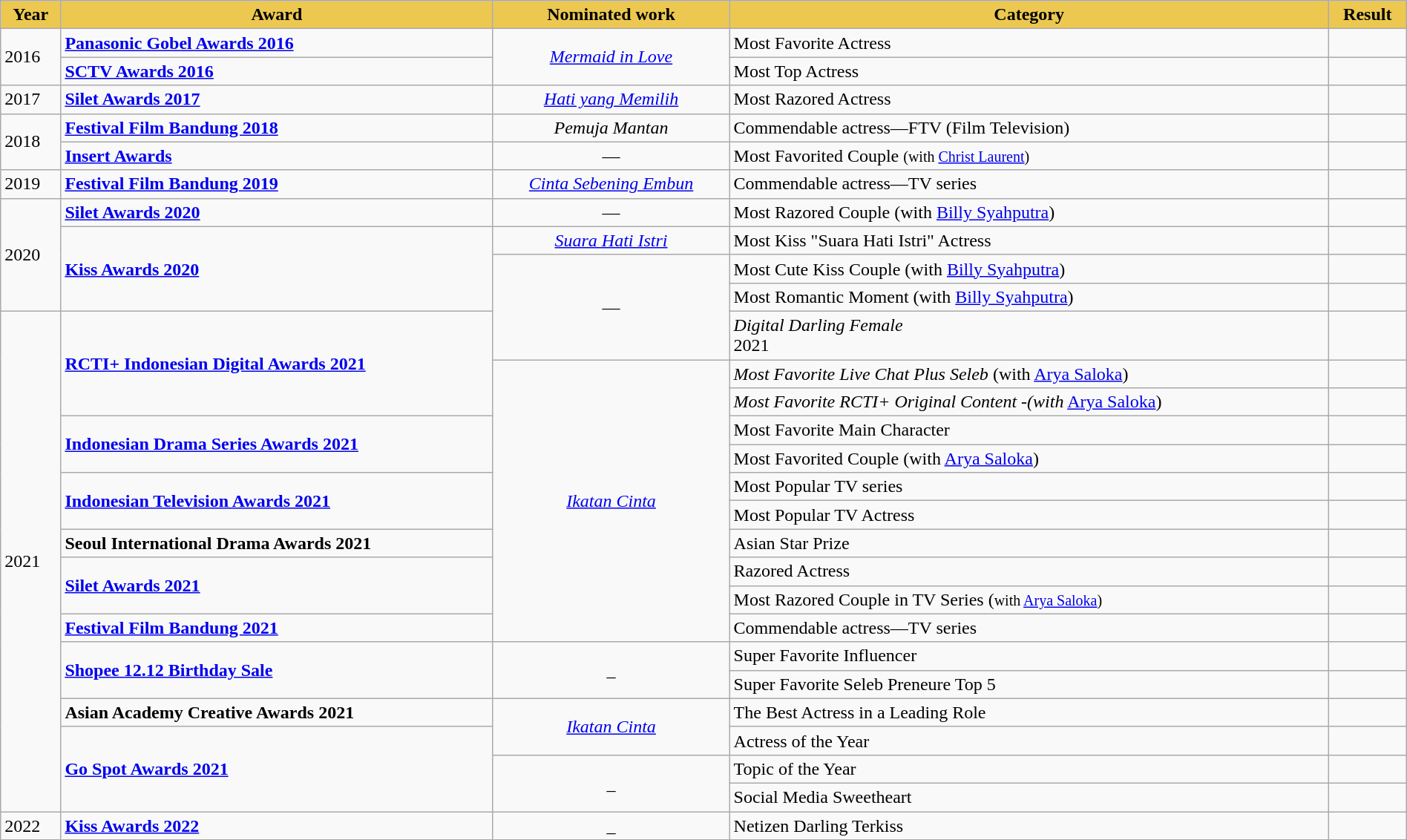<table class="wikitable" width="100%" cellpadding="5">
<tr>
<th style="background-color:#ECC850; color:"black">Year</th>
<th style="background-color:#ECC850; color:"black">Award</th>
<th style="background-color:#ECC850; color:"black">Nominated work</th>
<th style="background-color:#ECC850; color:"black">Category</th>
<th style="background-color:#ECC850; color:"black">Result</th>
</tr>
<tr>
<td rowspan="2">2016</td>
<td><strong><a href='#'>Panasonic Gobel Awards 2016</a></strong></td>
<td rowspan="2" style="text-align:center;"><em><a href='#'>Mermaid in Love</a></em></td>
<td>Most Favorite Actress</td>
<td></td>
</tr>
<tr>
<td><a href='#'><strong>SCTV Awards 2016</strong></a></td>
<td>Most Top Actress</td>
<td></td>
</tr>
<tr>
<td>2017</td>
<td><strong><a href='#'>Silet Awards 2017</a></strong></td>
<td style="text-align:center;"><em><a href='#'>Hati yang Memilih</a></em></td>
<td>Most Razored Actress</td>
<td></td>
</tr>
<tr>
<td rowspan="2">2018</td>
<td><strong><a href='#'>Festival Film Bandung 2018</a></strong></td>
<td style="text-align:center;"><em>Pemuja Mantan</em></td>
<td>Commendable actress—FTV (Film Television)</td>
<td></td>
</tr>
<tr>
<td><strong><a href='#'>Insert Awards</a></strong></td>
<td style="text-align:center;">—</td>
<td>Most Favorited Couple <small>(with <a href='#'>Christ Laurent</a>)</small></td>
<td></td>
</tr>
<tr>
<td>2019</td>
<td><strong><a href='#'>Festival Film Bandung 2019</a></strong></td>
<td style="text-align:center;"><em><a href='#'>Cinta Sebening Embun</a></em></td>
<td>Commendable actress—TV series</td>
<td></td>
</tr>
<tr>
<td rowspan="4">2020</td>
<td><strong><a href='#'>Silet Awards 2020</a></strong></td>
<td style="text-align:center;">—</td>
<td>Most Razored Couple (with <a href='#'>Billy Syahputra</a>)</td>
<td></td>
</tr>
<tr>
<td rowspan="3"><strong><a href='#'>Kiss Awards 2020</a></strong></td>
<td style="text-align:center;"><em><a href='#'>Suara Hati Istri</a></em></td>
<td>Most Kiss "Suara Hati Istri" Actress</td>
<td></td>
</tr>
<tr>
<td rowspan="3" style="text-align:center;">—</td>
<td>Most Cute Kiss Couple (with <a href='#'>Billy Syahputra</a>)</td>
<td></td>
</tr>
<tr>
<td>Most Romantic Moment (with <a href='#'>Billy Syahputra</a>)</td>
<td></td>
</tr>
<tr>
<td rowspan="17">2021</td>
<td rowspan="3"><strong><a href='#'>RCTI+ Indonesian Digital Awards 2021</a></strong></td>
<td><em>Digital Darling Female</em><br>2021</td>
<td></td>
</tr>
<tr>
<td rowspan="10" style="text-align:center;"><em><a href='#'>Ikatan Cinta</a></em></td>
<td><em>Most Favorite Live Chat Plus Seleb</em> (with <a href='#'>Arya Saloka</a>)</td>
<td></td>
</tr>
<tr>
<td><em>Most Favorite RCTI+ Original Content -(with</em> <a href='#'>Arya Saloka</a>)</td>
<td></td>
</tr>
<tr>
<td rowspan="2"><strong><a href='#'>Indonesian Drama Series Awards 2021</a></strong></td>
<td>Most Favorite Main Character</td>
<td></td>
</tr>
<tr>
<td>Most Favorited Couple (with <a href='#'>Arya Saloka</a>)</td>
<td></td>
</tr>
<tr>
<td rowspan="2"><strong><a href='#'>Indonesian Television Awards 2021</a></strong></td>
<td>Most Popular TV series</td>
<td></td>
</tr>
<tr>
<td>Most Popular TV Actress</td>
<td></td>
</tr>
<tr>
<td><strong>Seoul International Drama Awards 2021</strong></td>
<td>Asian Star Prize</td>
<td></td>
</tr>
<tr>
<td rowspan="2"><strong><a href='#'>Silet Awards 2021</a></strong></td>
<td>Razored Actress</td>
<td></td>
</tr>
<tr>
<td>Most Razored Couple in TV Series (<small>with <a href='#'>Arya Saloka</a>)</small></td>
<td></td>
</tr>
<tr>
<td><strong><a href='#'>Festival Film Bandung 2021</a></strong></td>
<td>Commendable actress—TV series</td>
<td></td>
</tr>
<tr>
<td rowspan="2"><strong><a href='#'>Shopee 12.12 Birthday Sale</a></strong></td>
<td rowspan="2" style="text-align:center;">_</td>
<td>Super Favorite Influencer</td>
<td></td>
</tr>
<tr>
<td>Super Favorite Seleb Preneure Top 5</td>
<td></td>
</tr>
<tr>
<td><strong>Asian Academy Creative Awards 2021</strong></td>
<td rowspan="2" style="text-align:center;"><em><a href='#'>Ikatan Cinta</a></em></td>
<td>The Best Actress in a Leading Role</td>
<td></td>
</tr>
<tr>
<td rowspan="3"><strong><a href='#'>Go Spot Awards 2021</a></strong></td>
<td>Actress of the Year</td>
<td></td>
</tr>
<tr>
<td rowspan="2" style="text-align:center;">_</td>
<td>Topic of the Year</td>
<td></td>
</tr>
<tr>
<td>Social Media Sweetheart</td>
<td></td>
</tr>
<tr>
<td>2022</td>
<td><strong><a href='#'>Kiss Awards 2022</a></strong></td>
<td style="text-align:center;">_</td>
<td>Netizen Darling Terkiss</td>
<td></td>
</tr>
</table>
